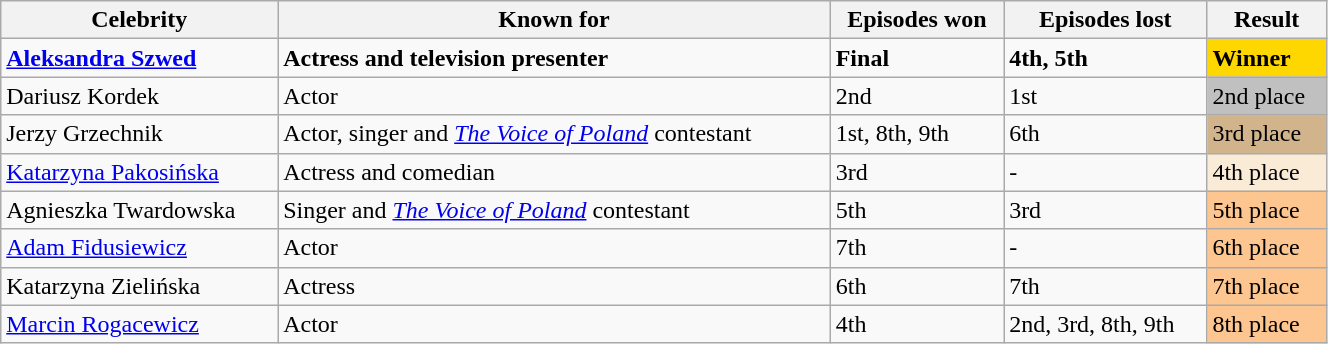<table class="wikitable" style="font-size:100%; width:70%;">
<tr>
<th>Celebrity</th>
<th>Known for</th>
<th>Episodes won</th>
<th>Episodes lost</th>
<th>Result</th>
</tr>
<tr>
<td><strong><a href='#'>Aleksandra Szwed</a></strong></td>
<td><strong>Actress and television presenter</strong></td>
<td><strong>Final</strong></td>
<td><strong>4th, 5th</strong></td>
<td bgcolor=gold><strong>Winner</strong></td>
</tr>
<tr>
<td>Dariusz Kordek</td>
<td>Actor</td>
<td>2nd</td>
<td>1st</td>
<td bgcolor=silver>2nd place</td>
</tr>
<tr>
<td>Jerzy Grzechnik</td>
<td>Actor, singer and <em><a href='#'>The Voice of Poland</a></em> contestant</td>
<td>1st, 8th, 9th</td>
<td>6th</td>
<td bgcolor=tan>3rd place</td>
</tr>
<tr>
<td><a href='#'>Katarzyna Pakosińska</a></td>
<td>Actress and comedian</td>
<td>3rd</td>
<td>-</td>
<td bgcolor=antiquewhite>4th place</td>
</tr>
<tr>
<td>Agnieszka Twardowska</td>
<td>Singer and <em><a href='#'>The Voice of Poland</a></em> contestant</td>
<td>5th</td>
<td>3rd</td>
<td style="background:#fdc58f;">5th place</td>
</tr>
<tr>
<td><a href='#'>Adam Fidusiewicz</a></td>
<td>Actor</td>
<td>7th</td>
<td>-</td>
<td style="background:#fdc58f;">6th place</td>
</tr>
<tr>
<td>Katarzyna Zielińska</td>
<td>Actress</td>
<td>6th</td>
<td>7th</td>
<td style="background:#fdc58f;">7th place</td>
</tr>
<tr>
<td><a href='#'>Marcin Rogacewicz</a></td>
<td>Actor</td>
<td>4th</td>
<td>2nd, 3rd, 8th, 9th</td>
<td style="background:#fdc58f;">8th place</td>
</tr>
</table>
